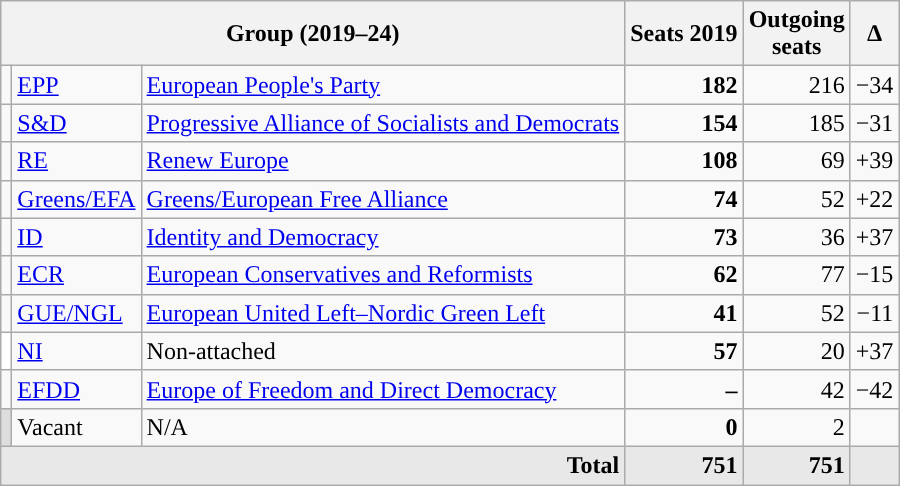<table class="wikitable centre sortable" style="text-align:right">
<tr>
<th scope=col colspan=3>Group (2019–24)</th>
<th scope=col>Seats 2019</th>
<th scope=col>Outgoing<br>seats</th>
<th scope=col>∆</th>
</tr>
<tr>
<td style="background:"></td>
<td align=left><a href='#'>EPP</a></td>
<td align=left><a href='#'>European People's Party</a> </td>
<td><strong>182</strong></td>
<td>216</td>
<td> −34</td>
</tr>
<tr>
<td style="background:"></td>
<td align=left><a href='#'>S&D</a></td>
<td align=left><a href='#'>Progressive Alliance of Socialists and Democrats</a> </td>
<td><strong>154</strong></td>
<td>185</td>
<td> −31</td>
</tr>
<tr>
<td style="background:"></td>
<td align=left><a href='#'>RE</a></td>
<td align=left><a href='#'>Renew Europe</a> </td>
<td><strong>108</strong></td>
<td>69</td>
<td> +39</td>
</tr>
<tr>
<td style="background:"></td>
<td align=left><a href='#'>Greens/EFA</a></td>
<td align=left><a href='#'>Greens/European Free Alliance</a> </td>
<td><strong>74</strong></td>
<td>52</td>
<td> +22</td>
</tr>
<tr>
<td style="background:"></td>
<td align=left><a href='#'>ID</a></td>
<td align=left><a href='#'>Identity and Democracy</a> </td>
<td><strong>73</strong></td>
<td>36</td>
<td> +37</td>
</tr>
<tr>
<td style="background:"></td>
<td align=left><a href='#'>ECR</a></td>
<td align=left><a href='#'>European Conservatives and Reformists</a> </td>
<td><strong>62</strong></td>
<td>77</td>
<td> −15</td>
</tr>
<tr>
<td style="background:"></td>
<td align=left><a href='#'>GUE/NGL</a></td>
<td align=left><a href='#'>European United Left–Nordic Green Left</a> </td>
<td><strong>41</strong></td>
<td>52</td>
<td> −11</td>
</tr>
<tr>
<td style="background:white;"></td>
<td align=left><a href='#'>NI</a></td>
<td align=left>Non-attached</td>
<td><strong>57</strong></td>
<td>20</td>
<td> +37</td>
</tr>
<tr>
<td style="background:"></td>
<td align=left><a href='#'>EFDD</a></td>
<td align=left><a href='#'>Europe of Freedom and Direct Democracy</a> </td>
<td><strong>–</strong></td>
<td>42</td>
<td> −42</td>
</tr>
<tr>
<td style="background:#ddd;"></td>
<td align=left>Vacant</td>
<td align=left>N/A</td>
<td><strong>0</strong></td>
<td>2</td>
<td></td>
</tr>
<tr class="sortbottom" style="font-weight:bold; background:rgb(232,232,232);">
<td colspan=3>Total</td>
<td>751</td>
<td>751</td>
<td></td>
</tr>
</table>
